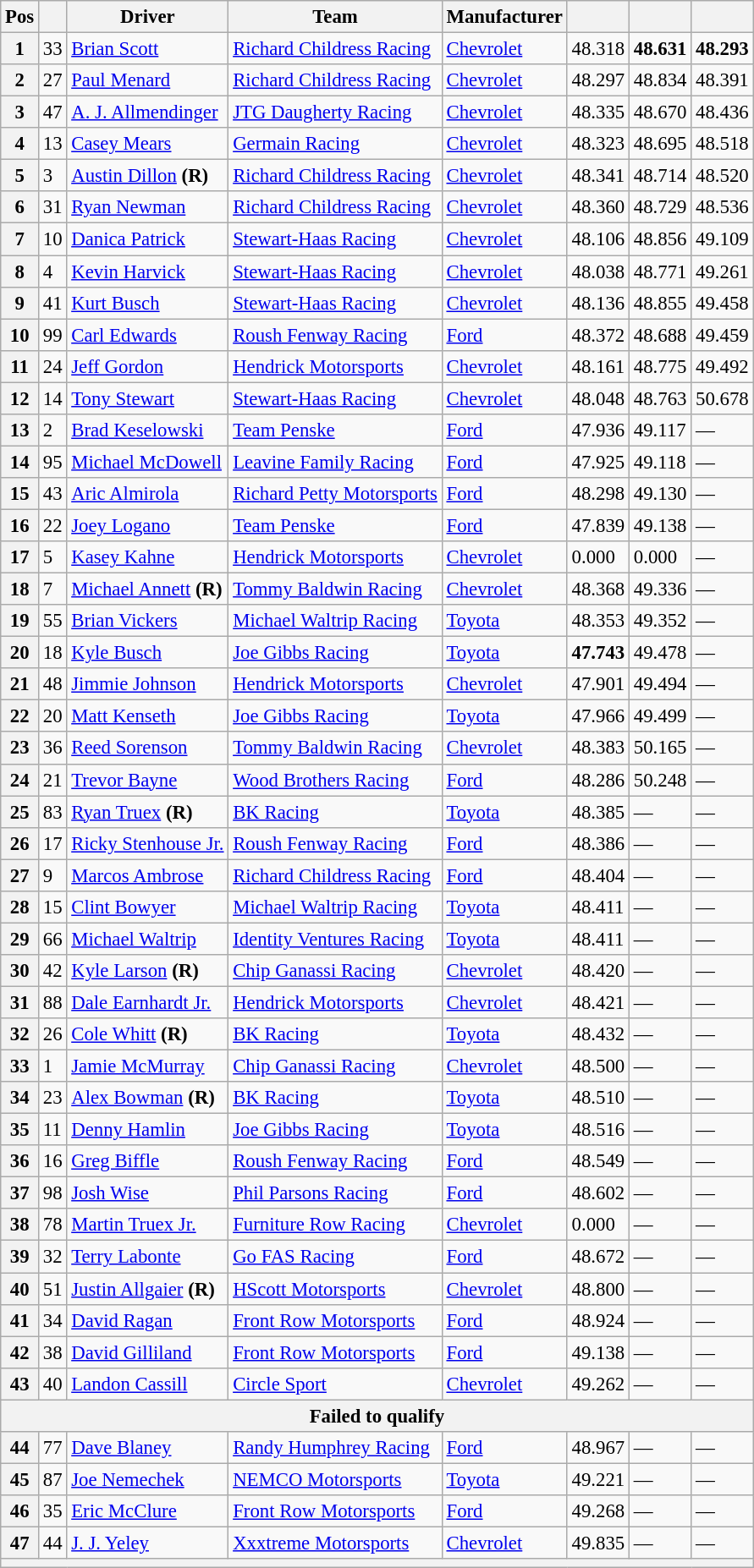<table class="wikitable" style="font-size:95%">
<tr>
<th>Pos</th>
<th></th>
<th>Driver</th>
<th>Team</th>
<th>Manufacturer</th>
<th></th>
<th></th>
<th></th>
</tr>
<tr>
<th>1</th>
<td>33</td>
<td><a href='#'>Brian Scott</a></td>
<td><a href='#'>Richard Childress Racing</a></td>
<td><a href='#'>Chevrolet</a></td>
<td>48.318</td>
<td><strong>48.631</strong></td>
<td><strong>48.293</strong></td>
</tr>
<tr>
<th>2</th>
<td>27</td>
<td><a href='#'>Paul Menard</a></td>
<td><a href='#'>Richard Childress Racing</a></td>
<td><a href='#'>Chevrolet</a></td>
<td>48.297</td>
<td>48.834</td>
<td>48.391</td>
</tr>
<tr>
<th>3</th>
<td>47</td>
<td><a href='#'>A. J. Allmendinger</a></td>
<td><a href='#'>JTG Daugherty Racing</a></td>
<td><a href='#'>Chevrolet</a></td>
<td>48.335</td>
<td>48.670</td>
<td>48.436</td>
</tr>
<tr>
<th>4</th>
<td>13</td>
<td><a href='#'>Casey Mears</a></td>
<td><a href='#'>Germain Racing</a></td>
<td><a href='#'>Chevrolet</a></td>
<td>48.323</td>
<td>48.695</td>
<td>48.518</td>
</tr>
<tr>
<th>5</th>
<td>3</td>
<td><a href='#'>Austin Dillon</a> <strong>(R)</strong></td>
<td><a href='#'>Richard Childress Racing</a></td>
<td><a href='#'>Chevrolet</a></td>
<td>48.341</td>
<td>48.714</td>
<td>48.520</td>
</tr>
<tr>
<th>6</th>
<td>31</td>
<td><a href='#'>Ryan Newman</a></td>
<td><a href='#'>Richard Childress Racing</a></td>
<td><a href='#'>Chevrolet</a></td>
<td>48.360</td>
<td>48.729</td>
<td>48.536</td>
</tr>
<tr>
<th>7</th>
<td>10</td>
<td><a href='#'>Danica Patrick</a></td>
<td><a href='#'>Stewart-Haas Racing</a></td>
<td><a href='#'>Chevrolet</a></td>
<td>48.106</td>
<td>48.856</td>
<td>49.109</td>
</tr>
<tr>
<th>8</th>
<td>4</td>
<td><a href='#'>Kevin Harvick</a></td>
<td><a href='#'>Stewart-Haas Racing</a></td>
<td><a href='#'>Chevrolet</a></td>
<td>48.038</td>
<td>48.771</td>
<td>49.261</td>
</tr>
<tr>
<th>9</th>
<td>41</td>
<td><a href='#'>Kurt Busch</a></td>
<td><a href='#'>Stewart-Haas Racing</a></td>
<td><a href='#'>Chevrolet</a></td>
<td>48.136</td>
<td>48.855</td>
<td>49.458</td>
</tr>
<tr>
<th>10</th>
<td>99</td>
<td><a href='#'>Carl Edwards</a></td>
<td><a href='#'>Roush Fenway Racing</a></td>
<td><a href='#'>Ford</a></td>
<td>48.372</td>
<td>48.688</td>
<td>49.459</td>
</tr>
<tr>
<th>11</th>
<td>24</td>
<td><a href='#'>Jeff Gordon</a></td>
<td><a href='#'>Hendrick Motorsports</a></td>
<td><a href='#'>Chevrolet</a></td>
<td>48.161</td>
<td>48.775</td>
<td>49.492</td>
</tr>
<tr>
<th>12</th>
<td>14</td>
<td><a href='#'>Tony Stewart</a></td>
<td><a href='#'>Stewart-Haas Racing</a></td>
<td><a href='#'>Chevrolet</a></td>
<td>48.048</td>
<td>48.763</td>
<td>50.678</td>
</tr>
<tr>
<th>13</th>
<td>2</td>
<td><a href='#'>Brad Keselowski</a></td>
<td><a href='#'>Team Penske</a></td>
<td><a href='#'>Ford</a></td>
<td>47.936</td>
<td>49.117</td>
<td>—</td>
</tr>
<tr>
<th>14</th>
<td>95</td>
<td><a href='#'>Michael McDowell</a></td>
<td><a href='#'>Leavine Family Racing</a></td>
<td><a href='#'>Ford</a></td>
<td>47.925</td>
<td>49.118</td>
<td>—</td>
</tr>
<tr>
<th>15</th>
<td>43</td>
<td><a href='#'>Aric Almirola</a></td>
<td><a href='#'>Richard Petty Motorsports</a></td>
<td><a href='#'>Ford</a></td>
<td>48.298</td>
<td>49.130</td>
<td>—</td>
</tr>
<tr>
<th>16</th>
<td>22</td>
<td><a href='#'>Joey Logano</a></td>
<td><a href='#'>Team Penske</a></td>
<td><a href='#'>Ford</a></td>
<td>47.839</td>
<td>49.138</td>
<td>—</td>
</tr>
<tr>
<th>17</th>
<td>5</td>
<td><a href='#'>Kasey Kahne</a></td>
<td><a href='#'>Hendrick Motorsports</a></td>
<td><a href='#'>Chevrolet</a></td>
<td>0.000</td>
<td>0.000</td>
<td>—</td>
</tr>
<tr>
<th>18</th>
<td>7</td>
<td><a href='#'>Michael Annett</a> <strong>(R)</strong></td>
<td><a href='#'>Tommy Baldwin Racing</a></td>
<td><a href='#'>Chevrolet</a></td>
<td>48.368</td>
<td>49.336</td>
<td>—</td>
</tr>
<tr>
<th>19</th>
<td>55</td>
<td><a href='#'>Brian Vickers</a></td>
<td><a href='#'>Michael Waltrip Racing</a></td>
<td><a href='#'>Toyota</a></td>
<td>48.353</td>
<td>49.352</td>
<td>—</td>
</tr>
<tr>
<th>20</th>
<td>18</td>
<td><a href='#'>Kyle Busch</a></td>
<td><a href='#'>Joe Gibbs Racing</a></td>
<td><a href='#'>Toyota</a></td>
<td><strong>47.743</strong></td>
<td>49.478</td>
<td>—</td>
</tr>
<tr>
<th>21</th>
<td>48</td>
<td><a href='#'>Jimmie Johnson</a></td>
<td><a href='#'>Hendrick Motorsports</a></td>
<td><a href='#'>Chevrolet</a></td>
<td>47.901</td>
<td>49.494</td>
<td>—</td>
</tr>
<tr>
<th>22</th>
<td>20</td>
<td><a href='#'>Matt Kenseth</a></td>
<td><a href='#'>Joe Gibbs Racing</a></td>
<td><a href='#'>Toyota</a></td>
<td>47.966</td>
<td>49.499</td>
<td>—</td>
</tr>
<tr>
<th>23</th>
<td>36</td>
<td><a href='#'>Reed Sorenson</a></td>
<td><a href='#'>Tommy Baldwin Racing</a></td>
<td><a href='#'>Chevrolet</a></td>
<td>48.383</td>
<td>50.165</td>
<td>—</td>
</tr>
<tr>
<th>24</th>
<td>21</td>
<td><a href='#'>Trevor Bayne</a></td>
<td><a href='#'>Wood Brothers Racing</a></td>
<td><a href='#'>Ford</a></td>
<td>48.286</td>
<td>50.248</td>
<td>—</td>
</tr>
<tr>
<th>25</th>
<td>83</td>
<td><a href='#'>Ryan Truex</a> <strong>(R)</strong></td>
<td><a href='#'>BK Racing</a></td>
<td><a href='#'>Toyota</a></td>
<td>48.385</td>
<td>—</td>
<td>—</td>
</tr>
<tr>
<th>26</th>
<td>17</td>
<td><a href='#'>Ricky Stenhouse Jr.</a></td>
<td><a href='#'>Roush Fenway Racing</a></td>
<td><a href='#'>Ford</a></td>
<td>48.386</td>
<td>—</td>
<td>—</td>
</tr>
<tr>
<th>27</th>
<td>9</td>
<td><a href='#'>Marcos Ambrose</a></td>
<td><a href='#'>Richard Childress Racing</a></td>
<td><a href='#'>Ford</a></td>
<td>48.404</td>
<td>—</td>
<td>—</td>
</tr>
<tr>
<th>28</th>
<td>15</td>
<td><a href='#'>Clint Bowyer</a></td>
<td><a href='#'>Michael Waltrip Racing</a></td>
<td><a href='#'>Toyota</a></td>
<td>48.411</td>
<td>—</td>
<td>—</td>
</tr>
<tr>
<th>29</th>
<td>66</td>
<td><a href='#'>Michael Waltrip</a></td>
<td><a href='#'>Identity Ventures Racing</a></td>
<td><a href='#'>Toyota</a></td>
<td>48.411</td>
<td>—</td>
<td>—</td>
</tr>
<tr>
<th>30</th>
<td>42</td>
<td><a href='#'>Kyle Larson</a> <strong>(R)</strong></td>
<td><a href='#'>Chip Ganassi Racing</a></td>
<td><a href='#'>Chevrolet</a></td>
<td>48.420</td>
<td>—</td>
<td>—</td>
</tr>
<tr>
<th>31</th>
<td>88</td>
<td><a href='#'>Dale Earnhardt Jr.</a></td>
<td><a href='#'>Hendrick Motorsports</a></td>
<td><a href='#'>Chevrolet</a></td>
<td>48.421</td>
<td>—</td>
<td>—</td>
</tr>
<tr>
<th>32</th>
<td>26</td>
<td><a href='#'>Cole Whitt</a> <strong>(R)</strong></td>
<td><a href='#'>BK Racing</a></td>
<td><a href='#'>Toyota</a></td>
<td>48.432</td>
<td>—</td>
<td>—</td>
</tr>
<tr>
<th>33</th>
<td>1</td>
<td><a href='#'>Jamie McMurray</a></td>
<td><a href='#'>Chip Ganassi Racing</a></td>
<td><a href='#'>Chevrolet</a></td>
<td>48.500</td>
<td>—</td>
<td>—</td>
</tr>
<tr>
<th>34</th>
<td>23</td>
<td><a href='#'>Alex Bowman</a> <strong>(R)</strong></td>
<td><a href='#'>BK Racing</a></td>
<td><a href='#'>Toyota</a></td>
<td>48.510</td>
<td>—</td>
<td>—</td>
</tr>
<tr>
<th>35</th>
<td>11</td>
<td><a href='#'>Denny Hamlin</a></td>
<td><a href='#'>Joe Gibbs Racing</a></td>
<td><a href='#'>Toyota</a></td>
<td>48.516</td>
<td>—</td>
<td>—</td>
</tr>
<tr>
<th>36</th>
<td>16</td>
<td><a href='#'>Greg Biffle</a></td>
<td><a href='#'>Roush Fenway Racing</a></td>
<td><a href='#'>Ford</a></td>
<td>48.549</td>
<td>—</td>
<td>—</td>
</tr>
<tr>
<th>37</th>
<td>98</td>
<td><a href='#'>Josh Wise</a></td>
<td><a href='#'>Phil Parsons Racing</a></td>
<td><a href='#'>Ford</a></td>
<td>48.602</td>
<td>—</td>
<td>—</td>
</tr>
<tr>
<th>38</th>
<td>78</td>
<td><a href='#'>Martin Truex Jr.</a></td>
<td><a href='#'>Furniture Row Racing</a></td>
<td><a href='#'>Chevrolet</a></td>
<td>0.000</td>
<td>—</td>
<td>—</td>
</tr>
<tr>
<th>39</th>
<td>32</td>
<td><a href='#'>Terry Labonte</a></td>
<td><a href='#'>Go FAS Racing</a></td>
<td><a href='#'>Ford</a></td>
<td>48.672</td>
<td>—</td>
<td>—</td>
</tr>
<tr>
<th>40</th>
<td>51</td>
<td><a href='#'>Justin Allgaier</a> <strong>(R)</strong></td>
<td><a href='#'>HScott Motorsports</a></td>
<td><a href='#'>Chevrolet</a></td>
<td>48.800</td>
<td>—</td>
<td>—</td>
</tr>
<tr>
<th>41</th>
<td>34</td>
<td><a href='#'>David Ragan</a></td>
<td><a href='#'>Front Row Motorsports</a></td>
<td><a href='#'>Ford</a></td>
<td>48.924</td>
<td>—</td>
<td>—</td>
</tr>
<tr>
<th>42</th>
<td>38</td>
<td><a href='#'>David Gilliland</a></td>
<td><a href='#'>Front Row Motorsports</a></td>
<td><a href='#'>Ford</a></td>
<td>49.138</td>
<td>—</td>
<td>—</td>
</tr>
<tr>
<th>43</th>
<td>40</td>
<td><a href='#'>Landon Cassill</a></td>
<td><a href='#'>Circle Sport</a></td>
<td><a href='#'>Chevrolet</a></td>
<td>49.262</td>
<td>—</td>
<td>—</td>
</tr>
<tr>
<th colspan="8">Failed to qualify</th>
</tr>
<tr>
<th>44</th>
<td>77</td>
<td><a href='#'>Dave Blaney</a></td>
<td><a href='#'>Randy Humphrey Racing</a></td>
<td><a href='#'>Ford</a></td>
<td>48.967</td>
<td>—</td>
<td>—</td>
</tr>
<tr>
<th>45</th>
<td>87</td>
<td><a href='#'>Joe Nemechek</a></td>
<td><a href='#'>NEMCO Motorsports</a></td>
<td><a href='#'>Toyota</a></td>
<td>49.221</td>
<td>—</td>
<td>—</td>
</tr>
<tr>
<th>46</th>
<td>35</td>
<td><a href='#'>Eric McClure</a></td>
<td><a href='#'>Front Row Motorsports</a></td>
<td><a href='#'>Ford</a></td>
<td>49.268</td>
<td>—</td>
<td>—</td>
</tr>
<tr>
<th>47</th>
<td>44</td>
<td><a href='#'>J. J. Yeley</a></td>
<td><a href='#'>Xxxtreme Motorsports</a></td>
<td><a href='#'>Chevrolet</a></td>
<td>49.835</td>
<td>—</td>
<td>—</td>
</tr>
<tr>
<th colspan="8"></th>
</tr>
</table>
